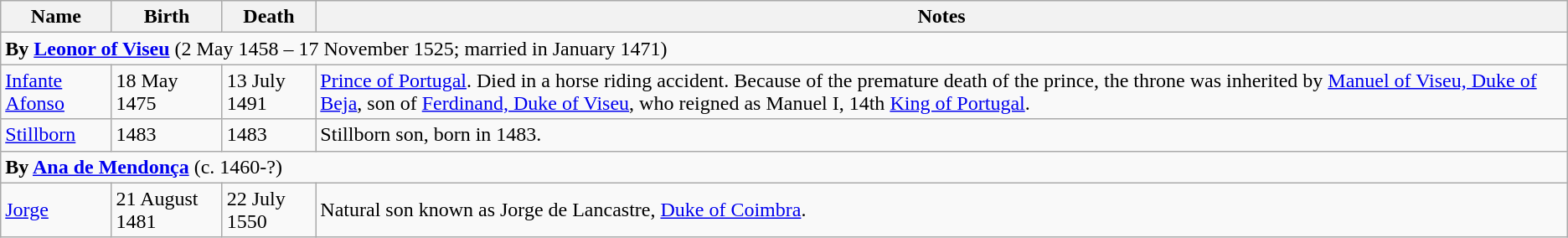<table class="wikitable">
<tr>
<th>Name</th>
<th>Birth</th>
<th>Death</th>
<th>Notes</th>
</tr>
<tr>
<td colspan=4><strong>By <a href='#'>Leonor of Viseu</a></strong> (2 May 1458 – 17 November 1525; married in January 1471)</td>
</tr>
<tr>
<td><a href='#'>Infante Afonso</a></td>
<td>18 May 1475</td>
<td>13 July 1491</td>
<td><a href='#'>Prince of Portugal</a>. Died in a horse riding accident. Because of the premature death of the prince, the throne was inherited by <a href='#'>Manuel of Viseu, Duke of Beja</a>, son of <a href='#'>Ferdinand, Duke of Viseu</a>, who reigned as Manuel I, 14th <a href='#'>King of Portugal</a>.</td>
</tr>
<tr>
<td><a href='#'>Stillborn</a></td>
<td>1483</td>
<td>1483</td>
<td>Stillborn son, born in 1483.</td>
</tr>
<tr>
<td colspan=4><strong>By <a href='#'>Ana de Mendonça</a></strong> (c. 1460-?)</td>
</tr>
<tr>
<td><a href='#'>Jorge</a></td>
<td>21 August 1481</td>
<td>22 July 1550</td>
<td>Natural son known as Jorge de Lancastre, <a href='#'>Duke of Coimbra</a>.</td>
</tr>
</table>
